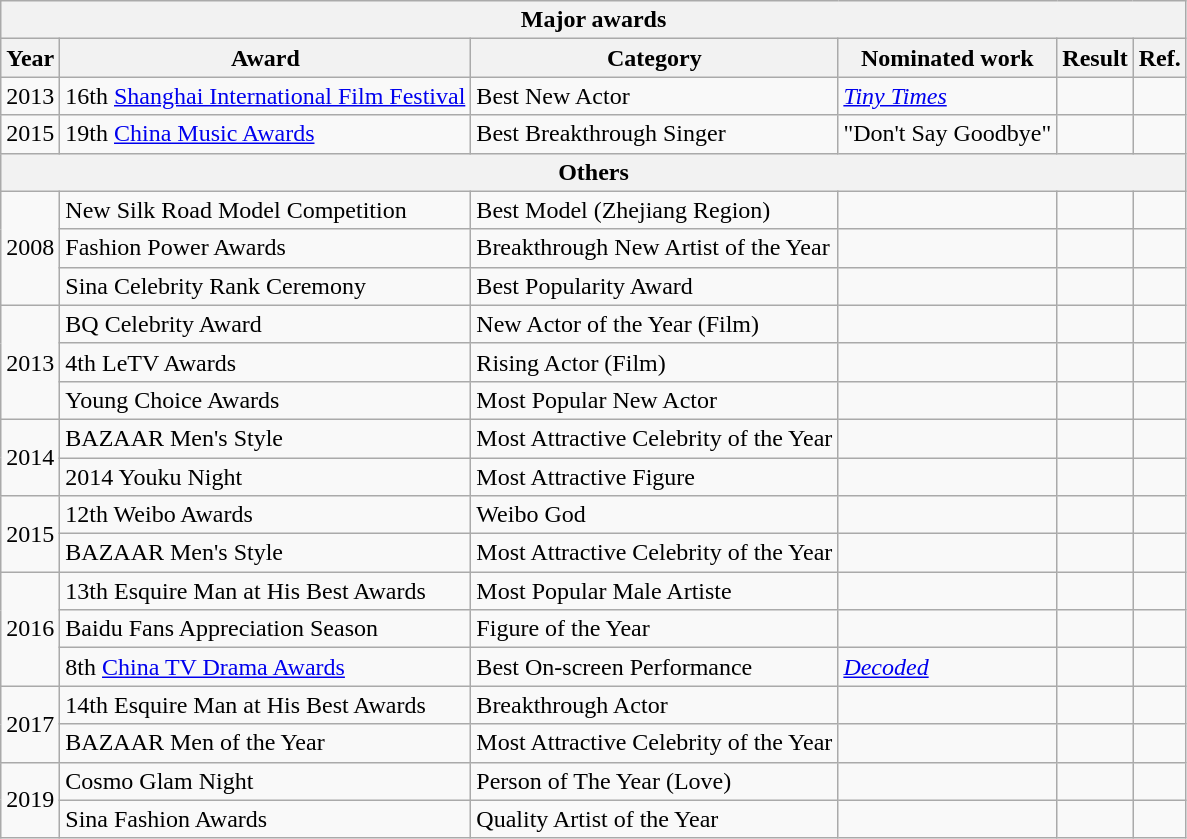<table class="wikitable">
<tr>
<th colspan="6">Major awards</th>
</tr>
<tr>
<th>Year</th>
<th>Award</th>
<th>Category</th>
<th>Nominated work</th>
<th>Result</th>
<th>Ref.</th>
</tr>
<tr>
<td>2013</td>
<td>16th <a href='#'>Shanghai International Film Festival</a></td>
<td>Best New Actor</td>
<td><em><a href='#'>Tiny Times</a></em></td>
<td></td>
<td></td>
</tr>
<tr>
<td rowspan=1>2015</td>
<td>19th <a href='#'>China Music Awards</a></td>
<td>Best Breakthrough Singer</td>
<td>"Don't Say Goodbye"</td>
<td></td>
<td></td>
</tr>
<tr>
<th colspan="6">Others</th>
</tr>
<tr>
<td rowspan="3">2008</td>
<td>New Silk Road Model Competition</td>
<td>Best Model (Zhejiang Region)</td>
<td></td>
<td></td>
<td></td>
</tr>
<tr>
<td>Fashion Power Awards</td>
<td>Breakthrough New Artist of the Year</td>
<td></td>
<td></td>
<td></td>
</tr>
<tr>
<td>Sina Celebrity Rank Ceremony</td>
<td>Best Popularity Award</td>
<td></td>
<td></td>
<td></td>
</tr>
<tr>
<td rowspan="3">2013</td>
<td>BQ Celebrity Award</td>
<td>New Actor of the Year (Film)</td>
<td></td>
<td></td>
<td></td>
</tr>
<tr>
<td>4th LeTV Awards</td>
<td>Rising Actor (Film)</td>
<td></td>
<td></td>
<td></td>
</tr>
<tr>
<td>Young Choice Awards</td>
<td>Most Popular New Actor</td>
<td></td>
<td></td>
<td></td>
</tr>
<tr>
<td rowspan="2">2014</td>
<td>BAZAAR Men's Style</td>
<td>Most Attractive Celebrity of the Year</td>
<td></td>
<td></td>
<td></td>
</tr>
<tr>
<td>2014 Youku Night</td>
<td>Most Attractive Figure</td>
<td></td>
<td></td>
<td></td>
</tr>
<tr>
<td rowspan="2">2015</td>
<td>12th Weibo Awards</td>
<td>Weibo God</td>
<td></td>
<td></td>
<td></td>
</tr>
<tr>
<td>BAZAAR Men's Style</td>
<td>Most Attractive Celebrity of the Year</td>
<td></td>
<td></td>
<td></td>
</tr>
<tr>
<td rowspan="3">2016</td>
<td>13th Esquire Man at His Best Awards</td>
<td>Most Popular Male Artiste</td>
<td></td>
<td></td>
<td></td>
</tr>
<tr>
<td>Baidu Fans Appreciation Season</td>
<td>Figure of the Year</td>
<td></td>
<td></td>
<td></td>
</tr>
<tr>
<td>8th <a href='#'>China TV Drama Awards</a></td>
<td>Best On-screen Performance</td>
<td><em><a href='#'>Decoded</a></em></td>
<td></td>
<td></td>
</tr>
<tr>
<td rowspan=2>2017</td>
<td>14th Esquire Man at His Best Awards</td>
<td>Breakthrough Actor</td>
<td></td>
<td></td>
<td></td>
</tr>
<tr>
<td>BAZAAR Men of the Year</td>
<td>Most Attractive Celebrity of the Year</td>
<td></td>
<td></td>
<td></td>
</tr>
<tr>
<td rowspan=2>2019</td>
<td>Cosmo Glam Night</td>
<td>Person of The Year (Love)</td>
<td></td>
<td></td>
<td></td>
</tr>
<tr>
<td>Sina Fashion Awards</td>
<td>Quality Artist of the Year</td>
<td></td>
<td></td>
<td></td>
</tr>
</table>
